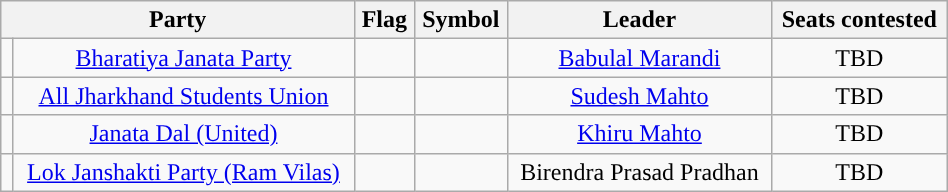<table class="wikitable" width="50%" style="text-align:center;">
<tr>
<th colspan="2">Party</th>
<th>Flag</th>
<th>Symbol</th>
<th>Leader</th>
<th>Seats contested</th>
</tr>
<tr>
<td></td>
<td><a href='#'>Bharatiya Janata Party</a></td>
<td></td>
<td></td>
<td><a href='#'>Babulal Marandi</a></td>
<td>TBD</td>
</tr>
<tr>
<td></td>
<td><a href='#'>All Jharkhand Students Union</a></td>
<td></td>
<td></td>
<td><a href='#'>Sudesh Mahto</a></td>
<td>TBD</td>
</tr>
<tr>
<td></td>
<td><a href='#'>Janata Dal (United)</a></td>
<td></td>
<td></td>
<td><a href='#'>Khiru Mahto</a></td>
<td>TBD</td>
</tr>
<tr>
<td style="text-align:center; background:"></td>
<td><a href='#'>Lok Janshakti Party (Ram Vilas)</a></td>
<td></td>
<td></td>
<td>Birendra Prasad Pradhan</td>
<td>TBD</td>
</tr>
</table>
